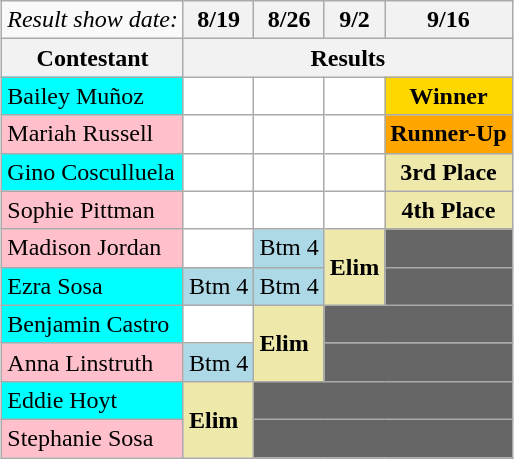<table class="wikitable"  style="margin: auto;">
<tr>
<td align="right"><em>Result show date:</em></td>
<th>8/19</th>
<th>8/26</th>
<th>9/2</th>
<th>9/16</th>
</tr>
<tr>
<th>Contestant</th>
<th colspan="4" align="center">Results</th>
</tr>
<tr>
<td style="background:cyan;">Bailey Muñoz</td>
<td style="background:white;"></td>
<td style="background:white;"></td>
<td style="background:white;"></td>
<td style="background:gold;text-align:center;"><strong>Winner</strong></td>
</tr>
<tr>
<td style="background:pink;">Mariah Russell</td>
<td style="background:white;"></td>
<td style="background:white;"></td>
<td style="background:white;"></td>
<td style="background:orange;text-align:center;"><strong>Runner-Up</strong></td>
</tr>
<tr>
<td style="background:cyan;">Gino Cosculluela</td>
<td style="background:white;"></td>
<td style="background:white;"></td>
<td style="background:white;"></td>
<td style="background:palegoldenrod;text-align:center;"><strong>3rd Place</strong></td>
</tr>
<tr>
<td style="background:pink;">Sophie Pittman</td>
<td style="background:white;"></td>
<td style="background:white;"></td>
<td style="background:white;"></td>
<td style="background:palegoldenrod;text-align:center;"><strong>4th Place</strong></td>
</tr>
<tr>
<td style="background:pink;">Madison Jordan</td>
<td style="background:white;"></td>
<td style="background:lightblue;">Btm 4</td>
<td style="background:palegoldenrod;" rowspan="2"><strong>Elim</strong></td>
<td colspan="1" style="background:#666;"></td>
</tr>
<tr>
<td style="background:cyan;">Ezra Sosa</td>
<td style="background:lightblue;">Btm 4</td>
<td style="background:lightblue;">Btm 4</td>
<td colspan="1" style="background:#666;"></td>
</tr>
<tr>
<td style="background:cyan;">Benjamin Castro</td>
<td style="background:white;"></td>
<td style="background:palegoldenrod;" rowspan="2"><strong>Elim</strong></td>
<td colspan="2" style="background:#666;"></td>
</tr>
<tr>
<td style="background:pink;">Anna Linstruth</td>
<td style="background:lightblue;">Btm 4</td>
<td colspan="2" style="background:#666;"></td>
</tr>
<tr>
<td style="background:cyan;">Eddie Hoyt</td>
<td style="background:palegoldenrod;" rowspan="2"><strong>Elim</strong></td>
<td colspan="3" style="background:#666;"></td>
</tr>
<tr>
<td style="background:pink;">Stephanie Sosa</td>
<td colspan="3" style="background:#666;"></td>
</tr>
</table>
